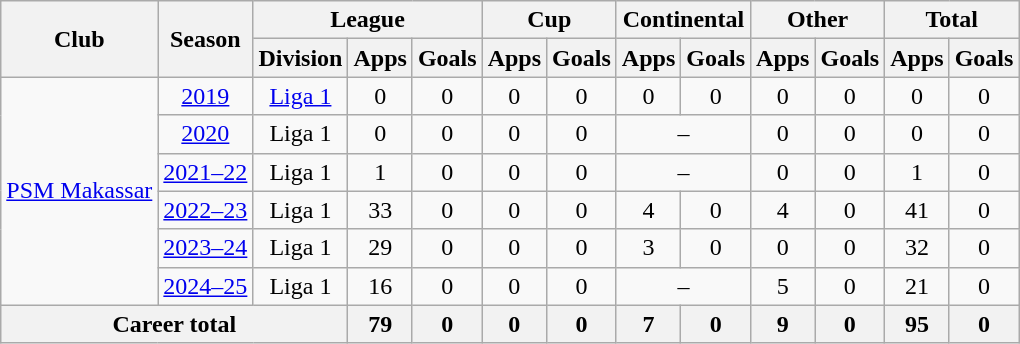<table class="wikitable" style="text-align: center">
<tr>
<th rowspan="2">Club</th>
<th rowspan="2">Season</th>
<th colspan="3">League</th>
<th colspan="2">Cup</th>
<th colspan="2">Continental</th>
<th colspan="2">Other</th>
<th colspan="2">Total</th>
</tr>
<tr>
<th>Division</th>
<th>Apps</th>
<th>Goals</th>
<th>Apps</th>
<th>Goals</th>
<th>Apps</th>
<th>Goals</th>
<th>Apps</th>
<th>Goals</th>
<th>Apps</th>
<th>Goals</th>
</tr>
<tr>
<td rowspan="6"><a href='#'>PSM Makassar</a></td>
<td><a href='#'>2019</a></td>
<td rowspan="1" valign="center"><a href='#'>Liga 1</a></td>
<td>0</td>
<td>0</td>
<td>0</td>
<td>0</td>
<td>0</td>
<td>0</td>
<td>0</td>
<td>0</td>
<td>0</td>
<td>0</td>
</tr>
<tr>
<td><a href='#'>2020</a></td>
<td rowspan="1" valign="center">Liga 1</td>
<td>0</td>
<td>0</td>
<td>0</td>
<td>0</td>
<td colspan=2>–</td>
<td>0</td>
<td>0</td>
<td>0</td>
<td>0</td>
</tr>
<tr>
<td><a href='#'>2021–22</a></td>
<td rowspan="1" valign="center">Liga 1</td>
<td>1</td>
<td>0</td>
<td>0</td>
<td>0</td>
<td colspan=2>–</td>
<td>0</td>
<td>0</td>
<td>1</td>
<td>0</td>
</tr>
<tr>
<td><a href='#'>2022–23</a></td>
<td rowspan="1" valign="center">Liga 1</td>
<td>33</td>
<td>0</td>
<td>0</td>
<td>0</td>
<td>4</td>
<td>0</td>
<td>4</td>
<td>0</td>
<td>41</td>
<td>0</td>
</tr>
<tr>
<td><a href='#'>2023–24</a></td>
<td>Liga 1</td>
<td>29</td>
<td>0</td>
<td>0</td>
<td>0</td>
<td>3</td>
<td>0</td>
<td>0</td>
<td>0</td>
<td>32</td>
<td>0</td>
</tr>
<tr>
<td><a href='#'>2024–25</a></td>
<td>Liga 1</td>
<td>16</td>
<td>0</td>
<td>0</td>
<td>0</td>
<td colspan="2">–</td>
<td>5</td>
<td>0</td>
<td>21</td>
<td>0</td>
</tr>
<tr>
<th colspan=3>Career total</th>
<th>79</th>
<th>0</th>
<th>0</th>
<th>0</th>
<th>7</th>
<th>0</th>
<th>9</th>
<th>0</th>
<th>95</th>
<th>0</th>
</tr>
</table>
